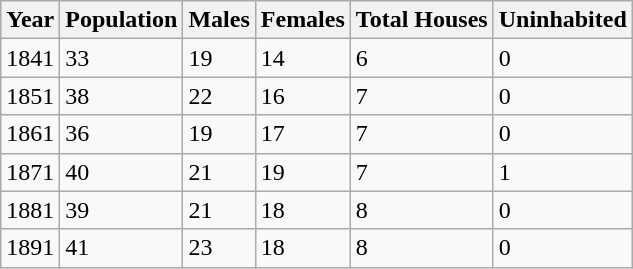<table class="wikitable">
<tr>
<th>Year</th>
<th>Population</th>
<th>Males</th>
<th>Females</th>
<th>Total Houses</th>
<th>Uninhabited</th>
</tr>
<tr>
<td>1841</td>
<td>33</td>
<td>19</td>
<td>14</td>
<td>6</td>
<td>0</td>
</tr>
<tr>
<td>1851</td>
<td>38</td>
<td>22</td>
<td>16</td>
<td>7</td>
<td>0</td>
</tr>
<tr>
<td>1861</td>
<td>36</td>
<td>19</td>
<td>17</td>
<td>7</td>
<td>0</td>
</tr>
<tr>
<td>1871</td>
<td>40</td>
<td>21</td>
<td>19</td>
<td>7</td>
<td>1</td>
</tr>
<tr>
<td>1881</td>
<td>39</td>
<td>21</td>
<td>18</td>
<td>8</td>
<td>0</td>
</tr>
<tr>
<td>1891</td>
<td>41</td>
<td>23</td>
<td>18</td>
<td>8</td>
<td>0</td>
</tr>
</table>
